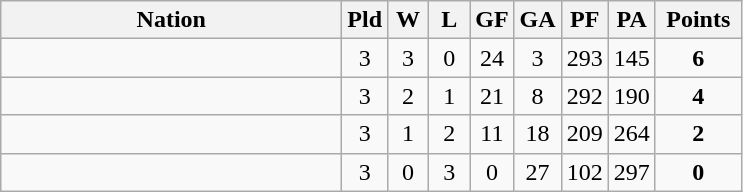<table class=wikitable style="text-align:center">
<tr>
<th width=220>Nation</th>
<th width=20>Pld</th>
<th width=20>W</th>
<th width=20>L</th>
<th width=20>GF</th>
<th width=20>GA</th>
<th width=20>PF</th>
<th width=20>PA</th>
<th width=50>Points</th>
</tr>
<tr>
<td align=left></td>
<td>3</td>
<td>3</td>
<td>0</td>
<td>24</td>
<td>3</td>
<td>293</td>
<td>145</td>
<td><strong>6</strong></td>
</tr>
<tr>
<td align=left></td>
<td>3</td>
<td>2</td>
<td>1</td>
<td>21</td>
<td>8</td>
<td>292</td>
<td>190</td>
<td><strong>4</strong></td>
</tr>
<tr>
<td align=left></td>
<td>3</td>
<td>1</td>
<td>2</td>
<td>11</td>
<td>18</td>
<td>209</td>
<td>264</td>
<td><strong>2</strong></td>
</tr>
<tr>
<td align=left></td>
<td>3</td>
<td>0</td>
<td>3</td>
<td>0</td>
<td>27</td>
<td>102</td>
<td>297</td>
<td><strong>0</strong></td>
</tr>
</table>
